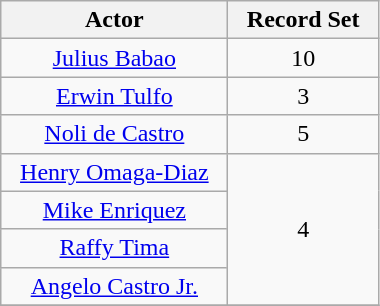<table class="wikitable"  style="width:20%; text-align:center;">
<tr>
<th width=10%>Actor</th>
<th width=5%>Record Set</th>
</tr>
<tr>
<td><a href='#'>Julius Babao</a></td>
<td>10</td>
</tr>
<tr>
<td><a href='#'>Erwin Tulfo</a></td>
<td>3</td>
</tr>
<tr>
<td><a href='#'>Noli de Castro</a></td>
<td>5</td>
</tr>
<tr>
<td><a href='#'>Henry Omaga-Diaz</a></td>
<td rowspan=4>4</td>
</tr>
<tr>
<td><a href='#'>Mike Enriquez</a></td>
</tr>
<tr>
<td><a href='#'>Raffy Tima</a></td>
</tr>
<tr>
<td><a href='#'>Angelo Castro Jr.</a></td>
</tr>
<tr>
</tr>
</table>
